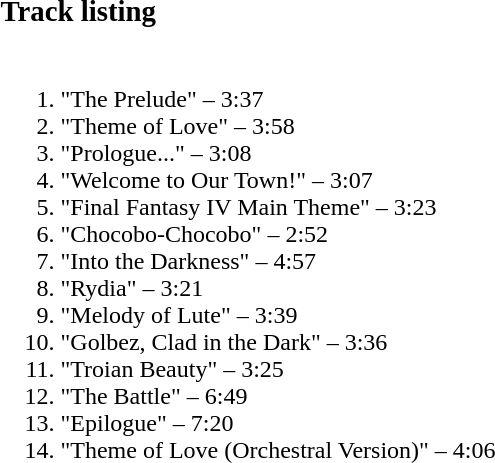<table class="collapsible collapsed" border="0" style="width:70%">
<tr>
<th style="width:14em; text-align:left;"><big><strong>Track listing</strong></big></th>
<th></th>
</tr>
<tr>
<td colspan="2"><br><ol><li>"The Prelude" – 3:37</li><li>"Theme of Love" – 3:58</li><li>"Prologue..." – 3:08</li><li>"Welcome to Our Town!" – 3:07</li><li>"Final Fantasy IV Main Theme" – 3:23</li><li>"Chocobo-Chocobo" – 2:52</li><li>"Into the Darkness" – 4:57</li><li>"Rydia" – 3:21</li><li>"Melody of Lute" – 3:39</li><li>"Golbez, Clad in the Dark" – 3:36</li><li>"Troian Beauty" – 3:25</li><li>"The Battle" – 6:49</li><li>"Epilogue" – 7:20</li><li>"Theme of Love (Orchestral Version)" – 4:06</li></ol></td>
</tr>
</table>
